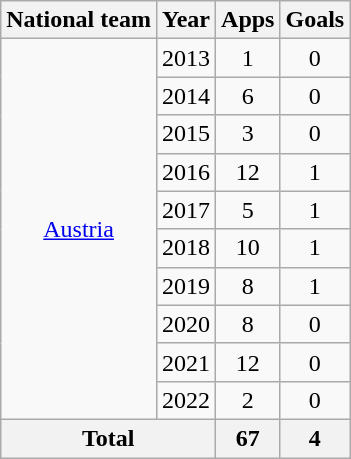<table class="wikitable" style="text-align:center">
<tr>
<th>National team</th>
<th>Year</th>
<th>Apps</th>
<th>Goals</th>
</tr>
<tr>
<td rowspan="10"><a href='#'>Austria</a></td>
<td>2013</td>
<td>1</td>
<td>0</td>
</tr>
<tr>
<td>2014</td>
<td>6</td>
<td>0</td>
</tr>
<tr>
<td>2015</td>
<td>3</td>
<td>0</td>
</tr>
<tr>
<td>2016</td>
<td>12</td>
<td>1</td>
</tr>
<tr>
<td>2017</td>
<td>5</td>
<td>1</td>
</tr>
<tr>
<td>2018</td>
<td>10</td>
<td>1</td>
</tr>
<tr>
<td>2019</td>
<td>8</td>
<td>1</td>
</tr>
<tr>
<td>2020</td>
<td>8</td>
<td>0</td>
</tr>
<tr>
<td>2021</td>
<td>12</td>
<td>0</td>
</tr>
<tr>
<td>2022</td>
<td>2</td>
<td>0</td>
</tr>
<tr>
<th colspan="2">Total</th>
<th>67</th>
<th>4</th>
</tr>
</table>
